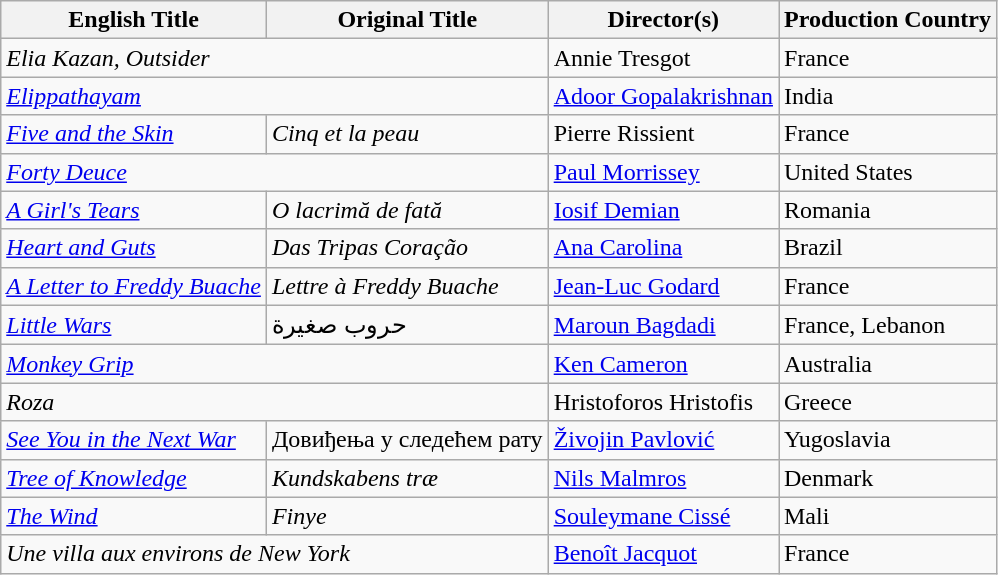<table class="wikitable">
<tr>
<th>English Title</th>
<th>Original Title</th>
<th>Director(s)</th>
<th>Production Country</th>
</tr>
<tr>
<td colspan="2"><em>Elia Kazan, Outsider</em></td>
<td>Annie Tresgot</td>
<td>France</td>
</tr>
<tr>
<td colspan="2"><em><a href='#'>Elippathayam</a></em></td>
<td><a href='#'>Adoor Gopalakrishnan</a></td>
<td>India</td>
</tr>
<tr>
<td><em><a href='#'>Five and the Skin</a></em></td>
<td><em>Cinq et la peau</em></td>
<td>Pierre Rissient</td>
<td>France</td>
</tr>
<tr>
<td colspan="2"><em><a href='#'>Forty Deuce</a></em></td>
<td><a href='#'>Paul Morrissey</a></td>
<td>United States</td>
</tr>
<tr>
<td><em><a href='#'>A Girl's Tears</a></em></td>
<td><em>O lacrimă de fată</em></td>
<td><a href='#'>Iosif Demian</a></td>
<td>Romania</td>
</tr>
<tr>
<td><em><a href='#'>Heart and Guts</a></em></td>
<td><em>Das Tripas Coração</em></td>
<td><a href='#'>Ana Carolina</a></td>
<td>Brazil</td>
</tr>
<tr>
<td><em><a href='#'>A Letter to Freddy Buache</a></em></td>
<td><em>Lettre à Freddy Buache</em></td>
<td><a href='#'>Jean-Luc Godard</a></td>
<td>France</td>
</tr>
<tr>
<td><em><a href='#'>Little Wars</a></em></td>
<td>حروب صغيرة</td>
<td><a href='#'>Maroun Bagdadi</a></td>
<td>France, Lebanon</td>
</tr>
<tr>
<td colspan="2"><em><a href='#'>Monkey Grip</a></em></td>
<td><a href='#'>Ken Cameron</a></td>
<td>Australia</td>
</tr>
<tr>
<td colspan="2"><em>Roza</em></td>
<td>Hristoforos Hristofis</td>
<td>Greece</td>
</tr>
<tr>
<td><em><a href='#'>See You in the Next War</a></em></td>
<td>Довиђења у следећем рату</td>
<td><a href='#'>Živojin Pavlović</a></td>
<td>Yugoslavia</td>
</tr>
<tr>
<td><em><a href='#'>Tree of Knowledge</a></em></td>
<td><em>Kundskabens træ</em></td>
<td><a href='#'>Nils Malmros</a></td>
<td>Denmark</td>
</tr>
<tr>
<td><em><a href='#'>The Wind</a></em></td>
<td><em>Finye</em></td>
<td><a href='#'>Souleymane Cissé</a></td>
<td>Mali</td>
</tr>
<tr>
<td colspan="2"><em>Une villa aux environs de New York</em></td>
<td><a href='#'>Benoît Jacquot</a></td>
<td>France</td>
</tr>
</table>
